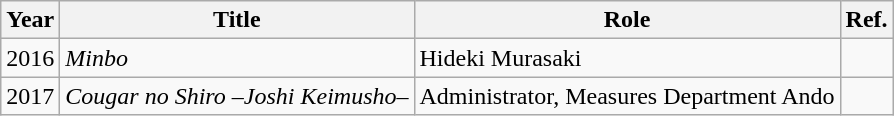<table class="wikitable">
<tr>
<th>Year</th>
<th>Title</th>
<th>Role</th>
<th>Ref.</th>
</tr>
<tr>
<td>2016</td>
<td><em>Minbo</em></td>
<td>Hideki Murasaki</td>
<td></td>
</tr>
<tr>
<td>2017</td>
<td><em>Cougar no Shiro –Joshi Keimusho–</em></td>
<td>Administrator, Measures Department Ando</td>
<td></td>
</tr>
</table>
